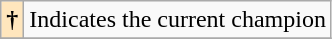<table class="wikitable">
<tr>
<th style="background-color:#FFE6BD">†</th>
<td>Indicates the current champion</td>
</tr>
<tr>
</tr>
</table>
